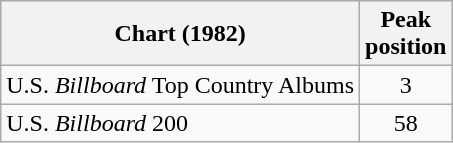<table class="wikitable">
<tr>
<th>Chart (1982)</th>
<th>Peak<br>position</th>
</tr>
<tr>
<td>U.S. <em>Billboard</em> Top Country Albums</td>
<td align="center">3</td>
</tr>
<tr>
<td>U.S. <em>Billboard</em> 200</td>
<td align="center">58</td>
</tr>
</table>
